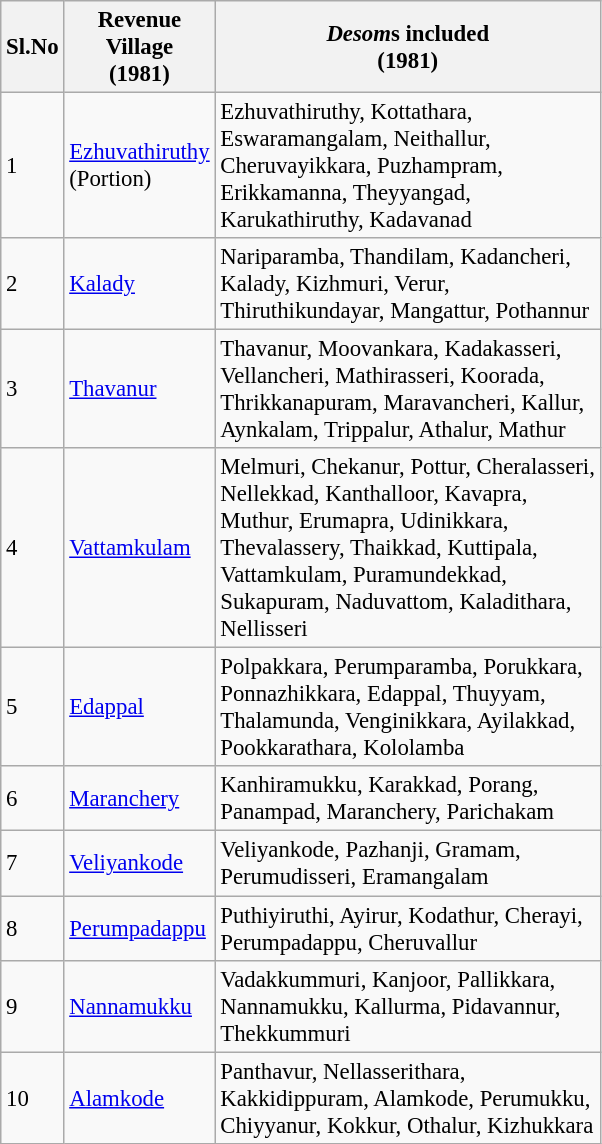<table class="wikitable sortable" style="font-size:95%;">
<tr>
<th width="20px">Sl.No</th>
<th width="75px">Revenue Village<br>(1981)</th>
<th width="250px"><em>Desom</em>s included<br>(1981)</th>
</tr>
<tr>
<td>1</td>
<td><a href='#'>Ezhuvathiruthy</a> (Portion)</td>
<td>Ezhuvathiruthy, Kottathara, Eswaramangalam, Neithallur, Cheruvayikkara, Puzhampram, Erikkamanna, Theyyangad, Karukathiruthy, Kadavanad</td>
</tr>
<tr>
<td>2</td>
<td><a href='#'>Kalady</a></td>
<td>Nariparamba, Thandilam, Kadancheri, Kalady, Kizhmuri, Verur, Thiruthikundayar, Mangattur, Pothannur</td>
</tr>
<tr>
<td>3</td>
<td><a href='#'>Thavanur</a></td>
<td>Thavanur, Moovankara, Kadakasseri, Vellancheri, Mathirasseri, Koorada, Thrikkanapuram, Maravancheri, Kallur, Aynkalam, Trippalur, Athalur, Mathur</td>
</tr>
<tr>
<td>4</td>
<td><a href='#'>Vattamkulam</a></td>
<td>Melmuri, Chekanur, Pottur, Cheralasseri, Nellekkad, Kanthalloor, Kavapra, Muthur, Erumapra, Udinikkara, Thevalassery, Thaikkad, Kuttipala, Vattamkulam, Puramundekkad, Sukapuram, Naduvattom, Kaladithara, Nellisseri</td>
</tr>
<tr>
<td>5</td>
<td><a href='#'>Edappal</a></td>
<td>Polpakkara, Perumparamba, Porukkara, Ponnazhikkara, Edappal, Thuyyam, Thalamunda, Venginikkara, Ayilakkad, Pookkarathara, Kololamba</td>
</tr>
<tr>
<td>6</td>
<td><a href='#'>Maranchery</a></td>
<td>Kanhiramukku, Karakkad, Porang, Panampad, Maranchery, Parichakam</td>
</tr>
<tr>
<td>7</td>
<td><a href='#'>Veliyankode</a></td>
<td>Veliyankode, Pazhanji, Gramam, Perumudisseri, Eramangalam</td>
</tr>
<tr>
<td>8</td>
<td><a href='#'>Perumpadappu</a></td>
<td>Puthiyiruthi, Ayirur, Kodathur, Cherayi, Perumpadappu, Cheruvallur</td>
</tr>
<tr>
<td>9</td>
<td><a href='#'>Nannamukku</a></td>
<td>Vadakkummuri, Kanjoor, Pallikkara, Nannamukku, Kallurma, Pidavannur, Thekkummuri</td>
</tr>
<tr>
<td>10</td>
<td><a href='#'>Alamkode</a></td>
<td>Panthavur, Nellasserithara, Kakkidippuram, Alamkode, Perumukku, Chiyyanur, Kokkur, Othalur, Kizhukkara</td>
</tr>
</table>
